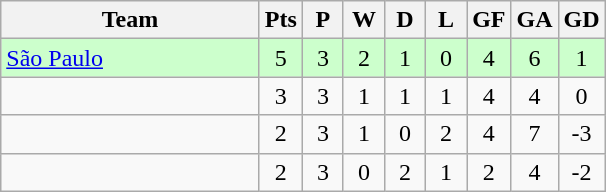<table class="wikitable" style="text-align: center;">
<tr>
<th width="165">Team</th>
<th width="20">Pts</th>
<th width="20">P</th>
<th width="20">W</th>
<th width="20">D</th>
<th width="20">L</th>
<th width="20">GF</th>
<th width="20">GA</th>
<th width="20">GD</th>
</tr>
<tr bgcolor=ccffcc>
<td style="text-align:left;"><a href='#'>São Paulo</a></td>
<td>5</td>
<td>3</td>
<td>2</td>
<td>1</td>
<td>0</td>
<td>4</td>
<td>6</td>
<td>1</td>
</tr>
<tr>
<td></td>
<td>3</td>
<td>3</td>
<td>1</td>
<td>1</td>
<td>1</td>
<td>4</td>
<td>4</td>
<td>0</td>
</tr>
<tr>
<td></td>
<td>2</td>
<td>3</td>
<td>1</td>
<td>0</td>
<td>2</td>
<td>4</td>
<td>7</td>
<td>-3</td>
</tr>
<tr>
<td></td>
<td>2</td>
<td>3</td>
<td>0</td>
<td>2</td>
<td>1</td>
<td>2</td>
<td>4</td>
<td>-2</td>
</tr>
</table>
